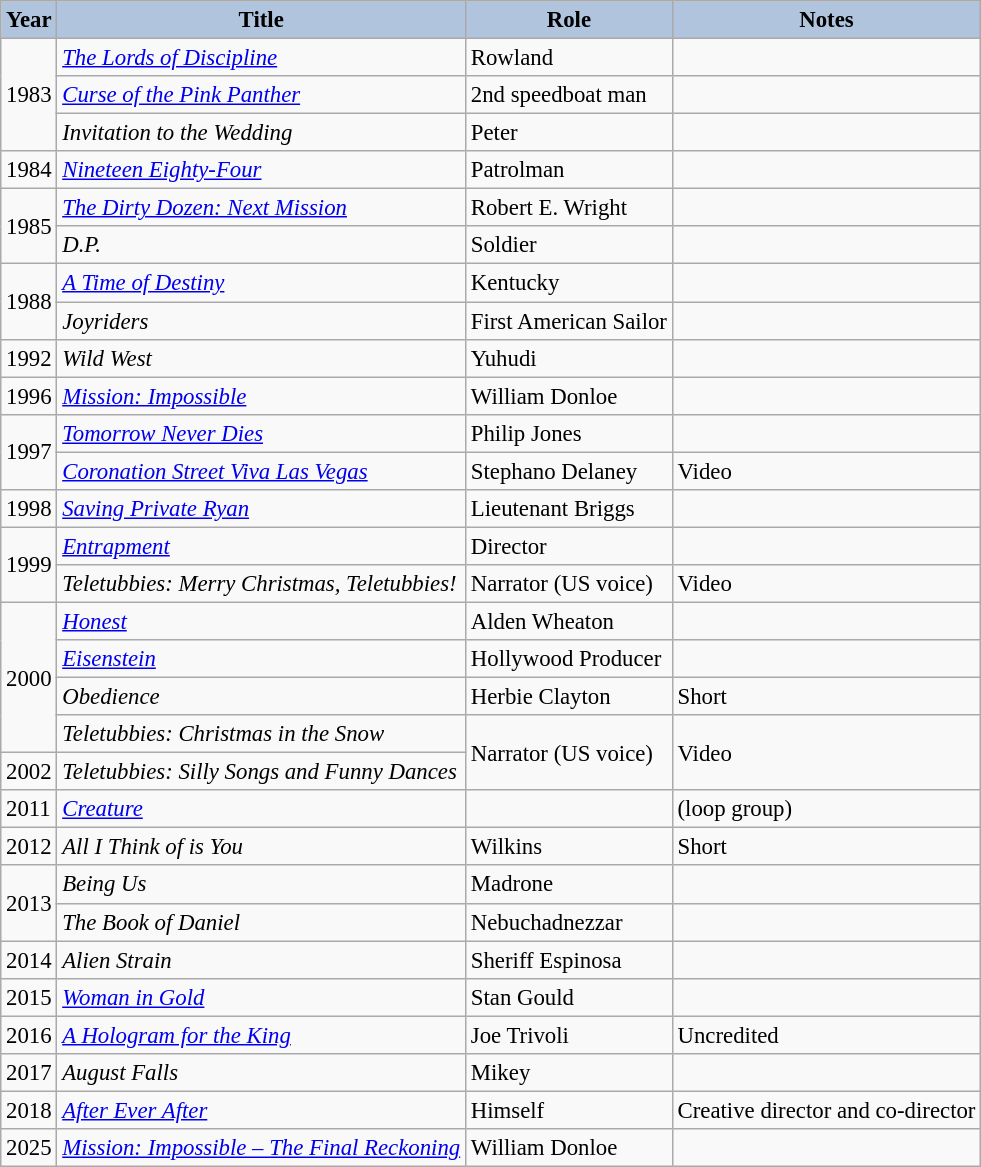<table class="wikitable" style="font-size: 95%;">
<tr>
<th style="background:#B0C4DE;">Year</th>
<th style="background:#B0C4DE;">Title</th>
<th style="background:#B0C4DE;">Role</th>
<th style="background:#B0C4DE;">Notes</th>
</tr>
<tr>
<td rowspan="3">1983</td>
<td><em><a href='#'>The Lords of Discipline</a></em></td>
<td>Rowland</td>
<td></td>
</tr>
<tr>
<td><em><a href='#'>Curse of the Pink Panther</a></em></td>
<td>2nd speedboat man</td>
<td></td>
</tr>
<tr>
<td><em>Invitation to the Wedding</em></td>
<td>Peter</td>
<td></td>
</tr>
<tr>
<td>1984</td>
<td><em><a href='#'>Nineteen Eighty-Four</a></em></td>
<td>Patrolman</td>
<td></td>
</tr>
<tr>
<td rowspan="2">1985</td>
<td><em><a href='#'>The Dirty Dozen: Next Mission</a></em></td>
<td>Robert E. Wright</td>
<td></td>
</tr>
<tr>
<td><em>D.P.</em></td>
<td>Soldier</td>
<td></td>
</tr>
<tr>
<td rowspan="2">1988</td>
<td><em><a href='#'>A Time of Destiny</a></em></td>
<td>Kentucky</td>
<td></td>
</tr>
<tr>
<td><em>Joyriders</em></td>
<td>First American Sailor</td>
<td></td>
</tr>
<tr>
<td>1992</td>
<td><em>Wild West</em></td>
<td>Yuhudi</td>
<td></td>
</tr>
<tr>
<td>1996</td>
<td><em><a href='#'>Mission: Impossible</a></em></td>
<td>William Donloe</td>
<td></td>
</tr>
<tr>
<td rowspan="2">1997</td>
<td><em><a href='#'>Tomorrow Never Dies</a></em></td>
<td>Philip Jones</td>
<td></td>
</tr>
<tr>
<td><em><a href='#'>Coronation Street Viva Las Vegas</a></em></td>
<td>Stephano Delaney</td>
<td>Video</td>
</tr>
<tr>
<td>1998</td>
<td><em><a href='#'>Saving Private Ryan</a></em></td>
<td>Lieutenant Briggs</td>
<td></td>
</tr>
<tr>
<td rowspan="2">1999</td>
<td><em><a href='#'>Entrapment</a></em></td>
<td>Director</td>
<td></td>
</tr>
<tr>
<td><em>Teletubbies: Merry Christmas, Teletubbies!</em></td>
<td>Narrator (US voice)</td>
<td>Video</td>
</tr>
<tr>
<td rowspan="4">2000</td>
<td><em><a href='#'>Honest</a></em></td>
<td>Alden Wheaton</td>
<td></td>
</tr>
<tr>
<td><em><a href='#'>Eisenstein</a></em></td>
<td>Hollywood Producer</td>
<td></td>
</tr>
<tr>
<td><em>Obedience</em></td>
<td>Herbie Clayton</td>
<td>Short</td>
</tr>
<tr>
<td><em>Teletubbies: Christmas in the Snow</em></td>
<td rowspan="2">Narrator (US voice)</td>
<td rowspan="2">Video</td>
</tr>
<tr>
<td>2002</td>
<td><em>Teletubbies: Silly Songs and Funny Dances</em></td>
</tr>
<tr>
<td>2011</td>
<td><em><a href='#'>Creature</a></em></td>
<td></td>
<td>(loop group)</td>
</tr>
<tr>
<td>2012</td>
<td><em>All I Think of is You</em></td>
<td>Wilkins</td>
<td>Short</td>
</tr>
<tr>
<td rowspan="2">2013</td>
<td><em>Being Us</em></td>
<td>Madrone</td>
<td></td>
</tr>
<tr>
<td><em>The Book of Daniel</em></td>
<td>Nebuchadnezzar</td>
<td></td>
</tr>
<tr>
<td>2014</td>
<td><em>Alien Strain</em></td>
<td>Sheriff Espinosa</td>
<td></td>
</tr>
<tr>
<td>2015</td>
<td><em><a href='#'>Woman in Gold</a></em></td>
<td>Stan Gould</td>
<td></td>
</tr>
<tr>
<td>2016</td>
<td><em><a href='#'>A Hologram for the King</a></em></td>
<td>Joe Trivoli</td>
<td>Uncredited</td>
</tr>
<tr>
<td>2017</td>
<td><em>August Falls</em></td>
<td>Mikey</td>
<td></td>
</tr>
<tr>
<td>2018</td>
<td><em><a href='#'>After Ever After</a></em></td>
<td>Himself</td>
<td>Creative director and co-director</td>
</tr>
<tr>
<td>2025</td>
<td><em><a href='#'>Mission: Impossible – The Final Reckoning</a></em></td>
<td>William Donloe</td>
<td></td>
</tr>
</table>
